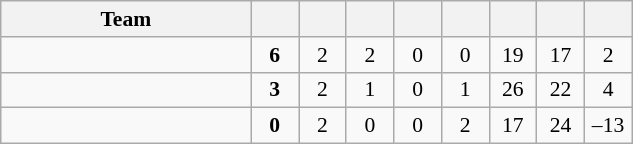<table class="wikitable" style="text-align: center; font-size:90% ">
<tr>
<th width="160">Team</th>
<th width="25"></th>
<th width="25"></th>
<th width="25"></th>
<th width="25"></th>
<th width="25"></th>
<th width="25"></th>
<th width="25"></th>
<th width="25"></th>
</tr>
<tr>
<td align="left"></td>
<td><strong>6</strong></td>
<td>2</td>
<td>2</td>
<td>0</td>
<td>0</td>
<td>19</td>
<td>17</td>
<td>2</td>
</tr>
<tr>
<td align="left"></td>
<td><strong>3</strong></td>
<td>2</td>
<td>1</td>
<td>0</td>
<td>1</td>
<td>26</td>
<td>22</td>
<td>4</td>
</tr>
<tr>
<td align="left"></td>
<td><strong>0</strong></td>
<td>2</td>
<td>0</td>
<td>0</td>
<td>2</td>
<td>17</td>
<td>24</td>
<td>–13</td>
</tr>
</table>
